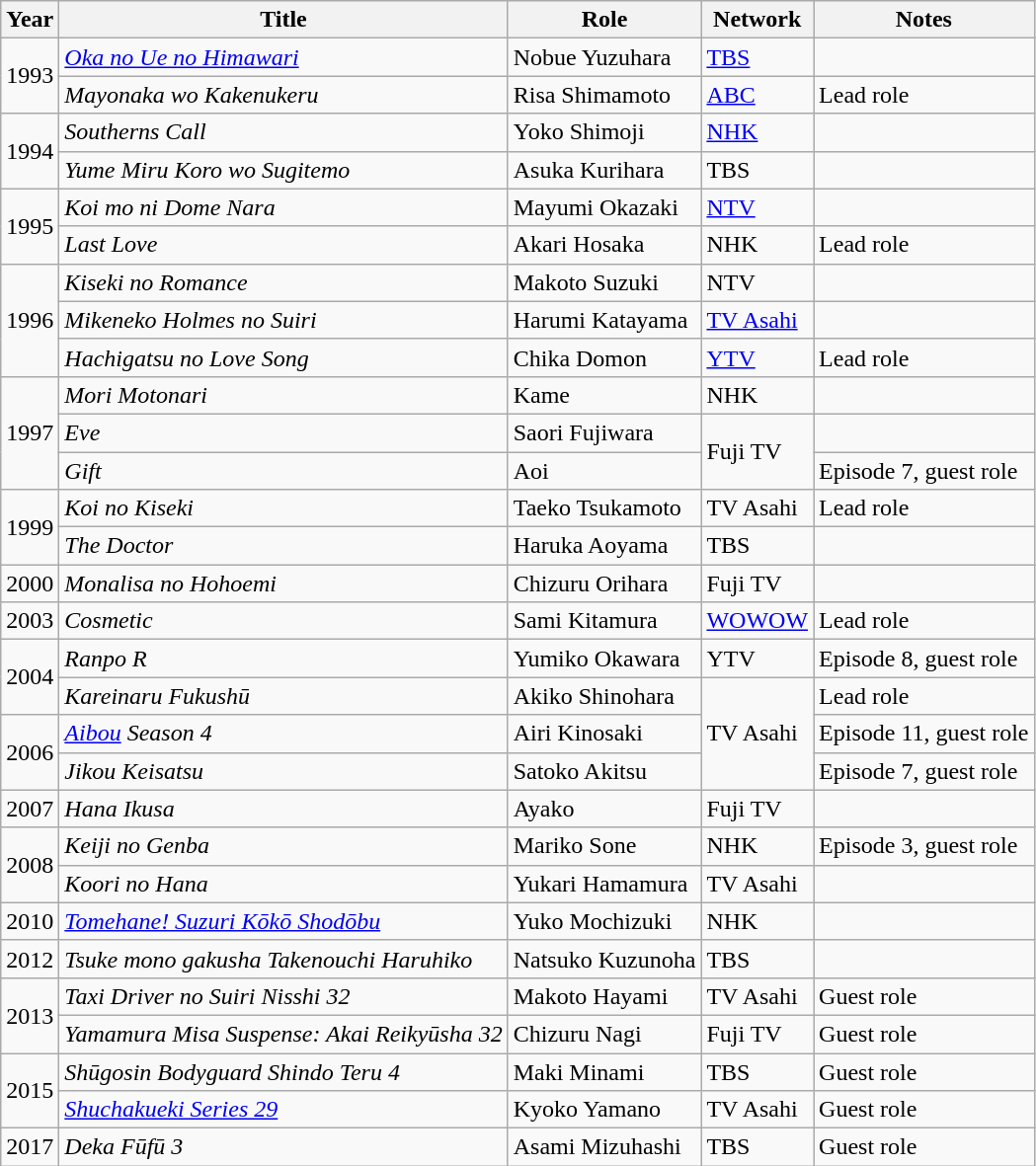<table class="wikitable">
<tr>
<th>Year</th>
<th>Title</th>
<th>Role</th>
<th>Network</th>
<th>Notes</th>
</tr>
<tr>
<td rowspan="2">1993</td>
<td><em><a href='#'>Oka no Ue no Himawari</a></em></td>
<td>Nobue Yuzuhara</td>
<td><a href='#'>TBS</a></td>
<td></td>
</tr>
<tr>
<td><em>Mayonaka wo Kakenukeru</em></td>
<td>Risa Shimamoto</td>
<td><a href='#'>ABC</a></td>
<td>Lead role</td>
</tr>
<tr>
<td rowspan="2">1994</td>
<td><em>Southerns Call</em></td>
<td>Yoko Shimoji</td>
<td><a href='#'>NHK</a></td>
<td></td>
</tr>
<tr>
<td><em>Yume Miru Koro wo Sugitemo</em></td>
<td>Asuka Kurihara</td>
<td>TBS</td>
<td></td>
</tr>
<tr>
<td rowspan="2">1995</td>
<td><em>Koi mo ni Dome Nara</em></td>
<td>Mayumi Okazaki</td>
<td><a href='#'>NTV</a></td>
<td></td>
</tr>
<tr>
<td><em>Last Love</em></td>
<td>Akari Hosaka</td>
<td>NHK</td>
<td>Lead role</td>
</tr>
<tr>
<td rowspan="3">1996</td>
<td><em>Kiseki no Romance</em></td>
<td>Makoto Suzuki</td>
<td>NTV</td>
<td></td>
</tr>
<tr>
<td><em>Mikeneko Holmes no Suiri</em></td>
<td>Harumi Katayama</td>
<td><a href='#'>TV Asahi</a></td>
<td></td>
</tr>
<tr>
<td><em>Hachigatsu no Love Song</em></td>
<td>Chika Domon</td>
<td><a href='#'>YTV</a></td>
<td>Lead role</td>
</tr>
<tr>
<td rowspan="3">1997</td>
<td><em>Mori Motonari</em></td>
<td>Kame</td>
<td>NHK</td>
<td></td>
</tr>
<tr>
<td><em>Eve</em></td>
<td>Saori Fujiwara</td>
<td rowspan="2">Fuji TV</td>
<td></td>
</tr>
<tr>
<td><em>Gift</em></td>
<td>Aoi</td>
<td>Episode 7, guest role</td>
</tr>
<tr>
<td rowspan="2">1999</td>
<td><em>Koi no Kiseki</em></td>
<td>Taeko Tsukamoto</td>
<td>TV Asahi</td>
<td>Lead role</td>
</tr>
<tr>
<td><em>The Doctor</em></td>
<td>Haruka Aoyama</td>
<td>TBS</td>
<td></td>
</tr>
<tr>
<td>2000</td>
<td><em>Monalisa no Hohoemi</em></td>
<td>Chizuru Orihara</td>
<td>Fuji TV</td>
<td></td>
</tr>
<tr>
<td>2003</td>
<td><em>Cosmetic</em></td>
<td>Sami Kitamura</td>
<td><a href='#'>WOWOW</a></td>
<td>Lead role</td>
</tr>
<tr>
<td rowspan="2">2004</td>
<td><em>Ranpo R</em></td>
<td>Yumiko Okawara</td>
<td>YTV</td>
<td>Episode 8, guest role</td>
</tr>
<tr>
<td><em>Kareinaru Fukushū</em></td>
<td>Akiko Shinohara</td>
<td rowspan="3">TV Asahi</td>
<td>Lead role</td>
</tr>
<tr>
<td rowspan="2">2006</td>
<td><em><a href='#'>Aibou</a> Season 4</em></td>
<td>Airi Kinosaki</td>
<td>Episode 11, guest role</td>
</tr>
<tr>
<td><em>Jikou Keisatsu</em></td>
<td>Satoko Akitsu</td>
<td>Episode 7, guest role</td>
</tr>
<tr>
<td>2007</td>
<td><em>Hana Ikusa</em></td>
<td>Ayako</td>
<td>Fuji TV</td>
<td></td>
</tr>
<tr>
<td rowspan="2">2008</td>
<td><em>Keiji no Genba</em></td>
<td>Mariko Sone</td>
<td>NHK</td>
<td>Episode 3, guest role</td>
</tr>
<tr>
<td><em>Koori no Hana</em></td>
<td>Yukari Hamamura</td>
<td>TV Asahi</td>
<td></td>
</tr>
<tr>
<td>2010</td>
<td><em><a href='#'>Tomehane! Suzuri Kōkō Shodōbu</a></em></td>
<td>Yuko Mochizuki</td>
<td>NHK</td>
<td></td>
</tr>
<tr>
<td>2012</td>
<td><em>Tsuke mono gakusha Takenouchi Haruhiko</em></td>
<td>Natsuko Kuzunoha</td>
<td>TBS</td>
<td></td>
</tr>
<tr>
<td rowspan="2">2013</td>
<td><em>Taxi Driver no Suiri Nisshi 32</em></td>
<td>Makoto Hayami</td>
<td>TV Asahi</td>
<td>Guest role</td>
</tr>
<tr>
<td><em>Yamamura Misa Suspense: Akai Reikyūsha 32</em></td>
<td>Chizuru Nagi</td>
<td>Fuji TV</td>
<td>Guest role</td>
</tr>
<tr>
<td rowspan="2">2015</td>
<td><em>Shūgosin Bodyguard Shindo Teru 4</em></td>
<td>Maki Minami</td>
<td>TBS</td>
<td>Guest role</td>
</tr>
<tr>
<td><a href='#'><em>Shuchakueki Series 29</em></a></td>
<td>Kyoko Yamano</td>
<td>TV Asahi</td>
<td>Guest role</td>
</tr>
<tr>
<td>2017</td>
<td><em>Deka Fūfū 3</em></td>
<td>Asami Mizuhashi</td>
<td>TBS</td>
<td>Guest role</td>
</tr>
</table>
